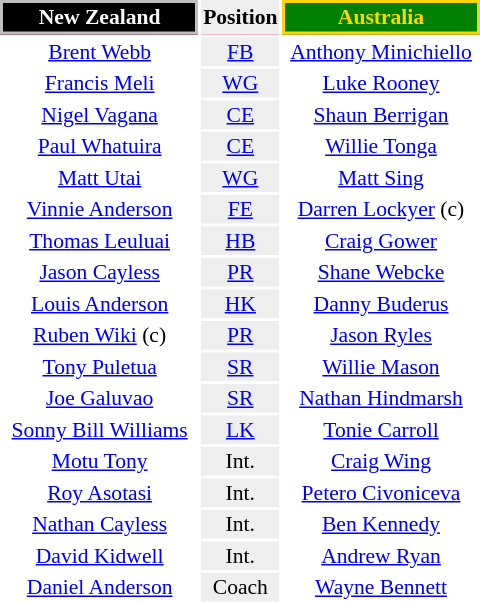<table align=right style="font-size:90%; margin-left:1em">
<tr bgcolor=#FF0033>
<th align="centre" width="126" style="border: 2px solid silver; background: black; color: white">New Zealand</th>
<th align="center" style="background: #eeeeee; color: black">Position</th>
<th align="centre" width="126" style="border: 2px solid gold; background: green; color: gold">Australia</th>
</tr>
<tr>
<td align="center"><a href='#'>Brent Webb</a></td>
<td align="center" style="background: #eeeeee"><a href='#'>FB</a></td>
<td align="center"><a href='#'>Anthony Minichiello</a></td>
</tr>
<tr>
<td align="center"><a href='#'>Francis Meli</a></td>
<td align="center" style="background: #eeeeee"><a href='#'>WG</a></td>
<td align="center"><a href='#'>Luke Rooney</a></td>
</tr>
<tr>
<td align="center"><a href='#'>Nigel Vagana</a></td>
<td align="center" style="background: #eeeeee"><a href='#'>CE</a></td>
<td align="center"><a href='#'>Shaun Berrigan</a></td>
</tr>
<tr>
<td align="center"><a href='#'>Paul Whatuira</a></td>
<td align="center" style="background: #eeeeee"><a href='#'>CE</a></td>
<td align="center"><a href='#'>Willie Tonga</a></td>
</tr>
<tr>
<td align="center"><a href='#'>Matt Utai</a></td>
<td align="center" style="background: #eeeeee"><a href='#'>WG</a></td>
<td align="center"><a href='#'>Matt Sing</a></td>
</tr>
<tr>
<td align="center"><a href='#'>Vinnie Anderson</a></td>
<td align="center" style="background: #eeeeee"><a href='#'>FE</a></td>
<td align="center"><a href='#'>Darren Lockyer</a> (c)</td>
</tr>
<tr>
<td align="center"><a href='#'>Thomas Leuluai</a></td>
<td align="center" style="background: #eeeeee"><a href='#'>HB</a></td>
<td align="center"><a href='#'>Craig Gower</a></td>
</tr>
<tr>
<td align="center"><a href='#'>Jason Cayless</a></td>
<td align="center" style="background: #eeeeee"><a href='#'>PR</a></td>
<td align="center"><a href='#'>Shane Webcke</a></td>
</tr>
<tr>
<td align="center"><a href='#'>Louis Anderson</a></td>
<td align="center" style="background: #eeeeee"><a href='#'>HK</a></td>
<td align="center"><a href='#'>Danny Buderus</a></td>
</tr>
<tr>
<td align="center"><a href='#'>Ruben Wiki</a> (c)</td>
<td align="center" style="background: #eeeeee"><a href='#'>PR</a></td>
<td align="center"><a href='#'>Jason Ryles</a></td>
</tr>
<tr>
<td align="center"><a href='#'>Tony Puletua</a></td>
<td align="center" style="background: #eeeeee"><a href='#'>SR</a></td>
<td align="center"><a href='#'>Willie Mason</a></td>
</tr>
<tr>
<td align="center"><a href='#'>Joe Galuvao</a></td>
<td align="center" style="background: #eeeeee"><a href='#'>SR</a></td>
<td align="center"><a href='#'>Nathan Hindmarsh</a></td>
</tr>
<tr>
<td align="center"><a href='#'>Sonny Bill Williams</a></td>
<td align="center" style="background: #eeeeee"><a href='#'>LK</a></td>
<td align="center"><a href='#'>Tonie Carroll</a></td>
</tr>
<tr>
<td align="center"><a href='#'>Motu Tony</a></td>
<td align="center" style="background: #eeeeee">Int.</td>
<td align="center"><a href='#'>Craig Wing</a></td>
</tr>
<tr>
<td align="center"><a href='#'>Roy Asotasi</a></td>
<td align="center" style="background: #eeeeee">Int.</td>
<td align="center"><a href='#'>Petero Civoniceva</a></td>
</tr>
<tr>
<td align="center"><a href='#'>Nathan Cayless</a></td>
<td align="center" style="background: #eeeeee">Int.</td>
<td align="center"><a href='#'>Ben Kennedy</a></td>
</tr>
<tr>
<td align="center"><a href='#'>David Kidwell</a></td>
<td align="center" style="background: #eeeeee">Int.</td>
<td align="center"><a href='#'>Andrew Ryan</a></td>
</tr>
<tr>
<td align="center"><a href='#'>Daniel Anderson</a></td>
<td align="center" style="background: #eeeeee">Coach</td>
<td align="center"><a href='#'>Wayne Bennett</a></td>
</tr>
</table>
